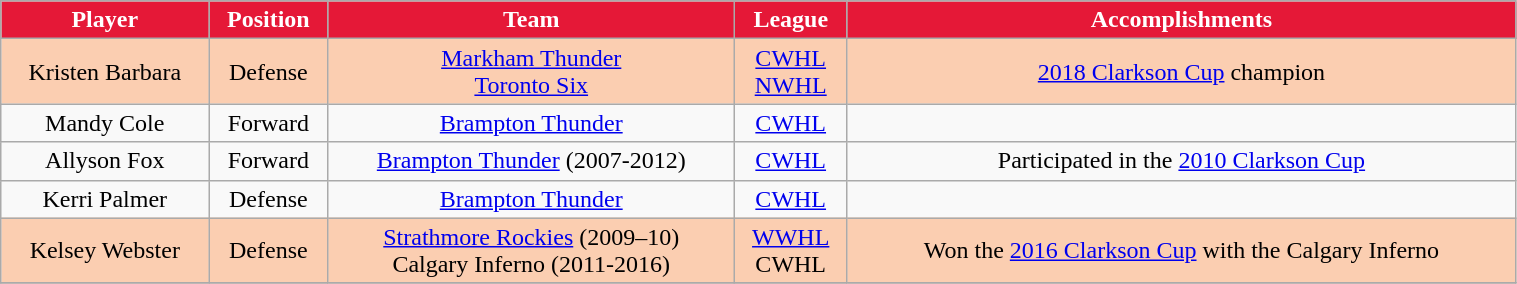<table class="wikitable" width="80%">
<tr align="center"  style="background:#E51837;color:white;">
<td><strong>Player</strong></td>
<td><strong>Position</strong></td>
<td><strong>Team</strong></td>
<td><strong>League</strong></td>
<td><strong>Accomplishments</strong></td>
</tr>
<tr align="center" bgcolor="FBCEB1">
<td>Kristen Barbara</td>
<td>Defense</td>
<td><a href='#'>Markham Thunder</a><br><a href='#'>Toronto Six</a></td>
<td><a href='#'>CWHL</a><br><a href='#'>NWHL</a></td>
<td><a href='#'>2018 Clarkson Cup</a> champion</td>
</tr>
<tr align="center" bgcolor="">
<td>Mandy Cole</td>
<td>Forward</td>
<td><a href='#'>Brampton Thunder</a></td>
<td><a href='#'>CWHL</a></td>
<td></td>
</tr>
<tr align="center" bgcolor="">
<td>Allyson Fox</td>
<td>Forward</td>
<td><a href='#'>Brampton Thunder</a> (2007-2012)</td>
<td><a href='#'>CWHL</a></td>
<td>Participated in the <a href='#'>2010 Clarkson Cup</a></td>
</tr>
<tr align="center" bgcolor="">
<td>Kerri Palmer</td>
<td>Defense</td>
<td><a href='#'>Brampton Thunder</a></td>
<td><a href='#'>CWHL</a></td>
<td></td>
</tr>
<tr align="center" bgcolor="FBCEB1">
<td>Kelsey Webster</td>
<td>Defense</td>
<td><a href='#'>Strathmore Rockies</a> (2009–10)<br>Calgary Inferno (2011-2016)</td>
<td><a href='#'>WWHL</a><br>CWHL</td>
<td>Won the <a href='#'>2016 Clarkson Cup</a> with the Calgary Inferno</td>
</tr>
<tr align="center" bgcolor="">
</tr>
</table>
